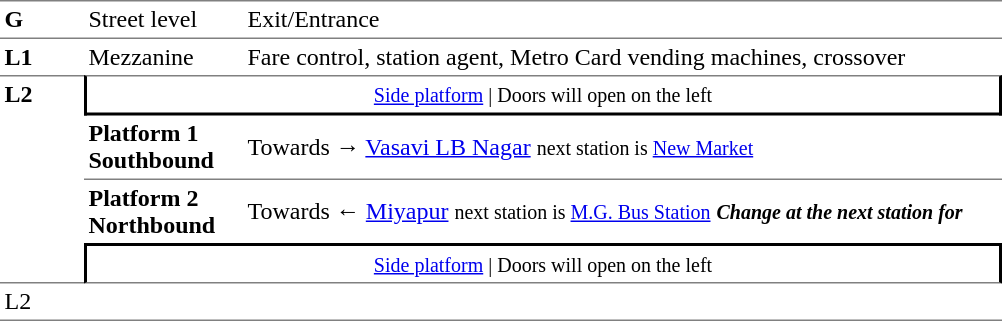<table table border=0 cellspacing=0 cellpadding=3>
<tr>
<td style="border-bottom:solid 1px gray;border-top:solid 1px gray;" width=50 valign=top><strong>G</strong></td>
<td style="border-top:solid 1px gray;border-bottom:solid 1px gray;" width=100 valign=top>Street level</td>
<td style="border-top:solid 1px gray;border-bottom:solid 1px gray;" width=500 valign=top>Exit/Entrance</td>
</tr>
<tr>
<td valign=top><strong>L1</strong></td>
<td valign=top>Mezzanine</td>
<td valign=top>Fare control, station agent, Metro Card vending machines, crossover<br></td>
</tr>
<tr>
<td style="border-top:solid 1px gray;border-bottom:solid 1px gray;" width=50 rowspan=4 valign=top><strong>L2</strong></td>
<td style="border-top:solid 1px gray;border-right:solid 2px black;border-left:solid 2px black;border-bottom:solid 2px black;text-align:center;" colspan=2><small><a href='#'>Side platform</a> | Doors will open on the left </small></td>
</tr>
<tr>
<td style="border-bottom:solid 1px gray;" width=100><span><strong>Platform 1</strong><br><strong>Southbound</strong></span></td>
<td style="border-bottom:solid 1px gray;" width=500>Towards → <a href='#'>Vasavi LB Nagar</a> <small> next station is <a href='#'>New Market</a> </small></td>
</tr>
<tr>
<td><span><strong>Platform 2</strong><br><strong>Northbound</strong></span></td>
<td>Towards ← <a href='#'>Miyapur</a> <small>next station is <a href='#'>M.G. Bus Station</a></small> <small><strong><em>Change at the next station for <strong><em></small></td>
</tr>
<tr>
<td style="border-top:solid 2px black;border-right:solid 2px black;border-left:solid 2px black;border-bottom:solid 1px gray;" colspan=2  align=center><small><a href='#'>Side platform</a> | Doors will open on the left </small></td>
</tr>
<tr>
<td style="border-bottom:solid 1px gray;" width=50 rowspan=2 valign=top></strong>L2<strong></td>
<td style="border-bottom:solid 1px gray;" width=100></td>
<td style="border-bottom:solid 1px gray;" width=500></td>
</tr>
<tr>
</tr>
</table>
